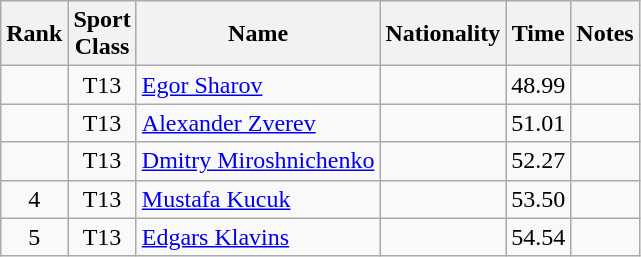<table class="wikitable sortable" style="text-align:center">
<tr>
<th>Rank</th>
<th>Sport<br>Class</th>
<th>Name</th>
<th>Nationality</th>
<th>Time</th>
<th>Notes</th>
</tr>
<tr>
<td></td>
<td>T13</td>
<td align=left><a href='#'>Egor Sharov</a></td>
<td align=left></td>
<td>48.99</td>
<td></td>
</tr>
<tr>
<td></td>
<td>T13</td>
<td align=left><a href='#'>Alexander Zverev</a></td>
<td align=left></td>
<td>51.01</td>
<td></td>
</tr>
<tr>
<td></td>
<td>T13</td>
<td align=left><a href='#'>Dmitry Miroshnichenko</a></td>
<td align=left></td>
<td>52.27</td>
<td></td>
</tr>
<tr>
<td>4</td>
<td>T13</td>
<td align=left><a href='#'>Mustafa Kucuk</a></td>
<td align=left></td>
<td>53.50</td>
<td></td>
</tr>
<tr>
<td>5</td>
<td>T13</td>
<td align=left><a href='#'>Edgars Klavins</a></td>
<td align=left></td>
<td>54.54</td>
<td></td>
</tr>
</table>
